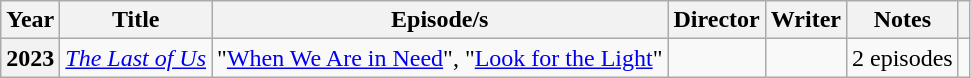<table class="wikitable plainrowheaders sortable"  style=font-size:100%>
<tr>
<th scope="col">Year</th>
<th scope="col">Title</th>
<th scope="col">Episode/s</th>
<th scope="col">Director</th>
<th scope="col">Writer</th>
<th scope="col" class="unsortable">Notes</th>
<th scope="col" class="unsortable"></th>
</tr>
<tr>
<th scope=row>2023</th>
<td><em><a href='#'>The Last of Us</a></em></td>
<td>"<a href='#'>When We Are in Need</a>", "<a href='#'>Look for the Light</a>"</td>
<td></td>
<td></td>
<td>2 episodes</td>
<td></td>
</tr>
</table>
